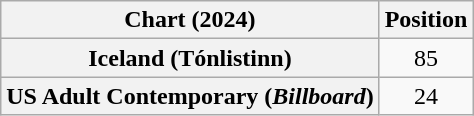<table class="wikitable plainrowheaders" style="text-align:center">
<tr>
<th scope="col">Chart (2024)</th>
<th scope="col">Position</th>
</tr>
<tr>
<th scope="row">Iceland (Tónlistinn)</th>
<td>85</td>
</tr>
<tr>
<th scope="row">US Adult Contemporary (<em>Billboard</em>)</th>
<td>24</td>
</tr>
</table>
